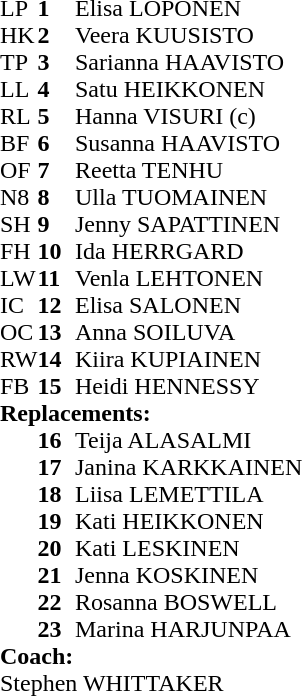<table cellpadding="0" cellspacing="0">
<tr>
<th width="25"></th>
<th width="25"></th>
</tr>
<tr>
<td>LP</td>
<td><strong>1</strong></td>
<td>Elisa LOPONEN</td>
<td></td>
<td></td>
</tr>
<tr>
<td>HK</td>
<td><strong>2</strong></td>
<td>Veera KUUSISTO</td>
<td></td>
<td></td>
</tr>
<tr>
<td>TP</td>
<td><strong>3</strong></td>
<td>Sarianna HAAVISTO</td>
<td></td>
<td></td>
</tr>
<tr>
<td>LL</td>
<td><strong>4</strong></td>
<td>Satu HEIKKONEN</td>
<td></td>
<td></td>
</tr>
<tr>
<td>RL</td>
<td><strong>5</strong></td>
<td>Hanna VISURI (c)</td>
<td></td>
<td></td>
</tr>
<tr>
<td>BF</td>
<td><strong>6</strong></td>
<td>Susanna HAAVISTO</td>
<td></td>
<td></td>
</tr>
<tr>
<td>OF</td>
<td><strong>7</strong></td>
<td>Reetta TENHU</td>
<td></td>
<td></td>
</tr>
<tr>
<td>N8</td>
<td><strong>8</strong></td>
<td>Ulla TUOMAINEN</td>
<td></td>
<td></td>
</tr>
<tr>
<td>SH</td>
<td><strong>9</strong></td>
<td>Jenny SAPATTINEN</td>
<td></td>
<td></td>
</tr>
<tr>
<td>FH</td>
<td><strong>10</strong></td>
<td>Ida HERRGARD</td>
<td></td>
<td></td>
</tr>
<tr>
<td>LW</td>
<td><strong>11</strong></td>
<td>Venla LEHTONEN</td>
<td></td>
<td></td>
</tr>
<tr>
<td>IC</td>
<td><strong>12</strong></td>
<td>Elisa SALONEN</td>
<td></td>
<td></td>
</tr>
<tr>
<td>OC</td>
<td><strong>13</strong></td>
<td>Anna SOILUVA</td>
<td></td>
<td></td>
</tr>
<tr>
<td>RW</td>
<td><strong>14</strong></td>
<td>Kiira KUPIAINEN</td>
<td></td>
<td></td>
</tr>
<tr>
<td>FB</td>
<td><strong>15</strong></td>
<td>Heidi HENNESSY</td>
<td></td>
<td></td>
</tr>
<tr>
<td colspan="3"><strong>Replacements:</strong></td>
</tr>
<tr>
<td></td>
<td><strong>16</strong></td>
<td>Teija ALASALMI</td>
<td></td>
<td></td>
</tr>
<tr>
<td></td>
<td><strong>17</strong></td>
<td>Janina KARKKAINEN</td>
<td></td>
<td></td>
</tr>
<tr>
<td></td>
<td><strong>18</strong></td>
<td>Liisa LEMETTILA</td>
<td></td>
<td></td>
</tr>
<tr>
<td></td>
<td><strong>19</strong></td>
<td>Kati HEIKKONEN</td>
<td></td>
<td></td>
</tr>
<tr>
<td></td>
<td><strong>20</strong></td>
<td>Kati LESKINEN</td>
<td></td>
<td></td>
</tr>
<tr>
<td></td>
<td><strong>21</strong></td>
<td>Jenna KOSKINEN</td>
<td></td>
<td></td>
</tr>
<tr>
<td></td>
<td><strong>22</strong></td>
<td>Rosanna BOSWELL</td>
<td></td>
<td></td>
</tr>
<tr>
<td></td>
<td><strong>23</strong></td>
<td>Marina HARJUNPAA</td>
<td></td>
<td></td>
</tr>
<tr>
<td colspan="3"><strong>Coach:</strong></td>
</tr>
<tr>
<td colspan="4">Stephen WHITTAKER</td>
</tr>
</table>
